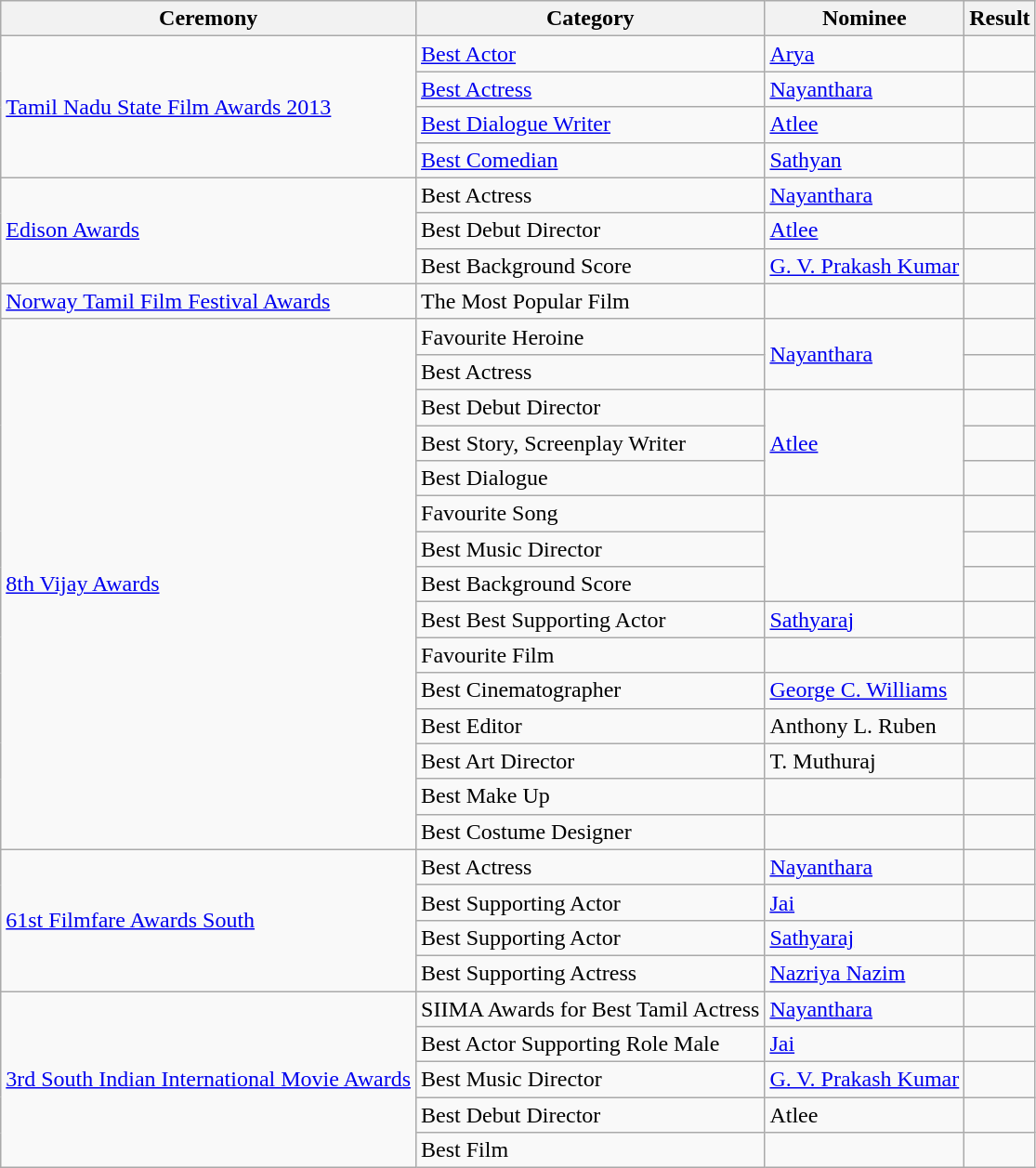<table class="wikitable">
<tr>
<th>Ceremony</th>
<th>Category</th>
<th>Nominee</th>
<th>Result</th>
</tr>
<tr>
<td rowspan=4><a href='#'>Tamil Nadu State Film Awards 2013</a></td>
<td><a href='#'>Best Actor</a></td>
<td><a href='#'>Arya</a></td>
<td></td>
</tr>
<tr>
<td><a href='#'>Best Actress</a></td>
<td><a href='#'>Nayanthara</a></td>
<td></td>
</tr>
<tr>
<td><a href='#'>Best Dialogue Writer</a></td>
<td><a href='#'>Atlee</a></td>
<td></td>
</tr>
<tr>
<td><a href='#'>Best Comedian</a></td>
<td><a href='#'>Sathyan</a></td>
<td></td>
</tr>
<tr>
<td rowspan="3"><a href='#'>Edison Awards</a></td>
<td>Best Actress</td>
<td><a href='#'>Nayanthara</a></td>
<td></td>
</tr>
<tr>
<td>Best Debut Director</td>
<td><a href='#'>Atlee</a></td>
<td></td>
</tr>
<tr>
<td>Best Background Score</td>
<td><a href='#'>G. V. Prakash Kumar</a></td>
<td></td>
</tr>
<tr>
<td><a href='#'>Norway Tamil Film Festival Awards</a></td>
<td>The Most Popular Film</td>
<td></td>
<td></td>
</tr>
<tr>
<td rowspan="15"><a href='#'>8th Vijay Awards</a></td>
<td>Favourite Heroine</td>
<td rowspan="2"><a href='#'>Nayanthara</a></td>
<td></td>
</tr>
<tr>
<td>Best Actress</td>
<td></td>
</tr>
<tr>
<td>Best Debut Director</td>
<td rowspan="3"><a href='#'>Atlee</a></td>
<td></td>
</tr>
<tr>
<td>Best Story, Screenplay Writer</td>
<td></td>
</tr>
<tr>
<td>Best Dialogue</td>
<td></td>
</tr>
<tr>
<td>Favourite Song</td>
<td rowspan="3"></td>
<td></td>
</tr>
<tr>
<td>Best Music Director</td>
<td></td>
</tr>
<tr>
<td>Best Background Score</td>
<td></td>
</tr>
<tr>
<td>Best Best Supporting Actor</td>
<td><a href='#'>Sathyaraj</a></td>
<td></td>
</tr>
<tr>
<td>Favourite Film</td>
<td></td>
<td></td>
</tr>
<tr>
<td>Best Cinematographer</td>
<td><a href='#'>George C. Williams</a></td>
<td></td>
</tr>
<tr>
<td>Best Editor</td>
<td>Anthony L. Ruben</td>
<td></td>
</tr>
<tr>
<td>Best Art Director</td>
<td>T. Muthuraj</td>
<td></td>
</tr>
<tr>
<td>Best Make Up</td>
<td></td>
<td></td>
</tr>
<tr>
<td>Best Costume Designer</td>
<td></td>
<td></td>
</tr>
<tr>
<td rowspan="4"><a href='#'>61st Filmfare Awards South</a></td>
<td>Best Actress</td>
<td><a href='#'>Nayanthara</a></td>
<td></td>
</tr>
<tr>
<td>Best Supporting Actor</td>
<td><a href='#'>Jai</a></td>
<td></td>
</tr>
<tr>
<td>Best Supporting Actor</td>
<td><a href='#'>Sathyaraj</a></td>
<td></td>
</tr>
<tr>
<td>Best Supporting Actress</td>
<td><a href='#'>Nazriya Nazim</a></td>
<td></td>
</tr>
<tr>
<td rowspan="5"><a href='#'>3rd South Indian International Movie Awards</a></td>
<td>SIIMA Awards for Best Tamil Actress</td>
<td><a href='#'>Nayanthara</a></td>
<td></td>
</tr>
<tr>
<td>Best Actor Supporting Role Male</td>
<td><a href='#'>Jai</a></td>
<td></td>
</tr>
<tr>
<td>Best Music Director</td>
<td><a href='#'>G. V. Prakash Kumar</a></td>
<td></td>
</tr>
<tr>
<td>Best Debut Director</td>
<td>Atlee</td>
<td></td>
</tr>
<tr>
<td>Best Film</td>
<td></td>
<td></td>
</tr>
</table>
